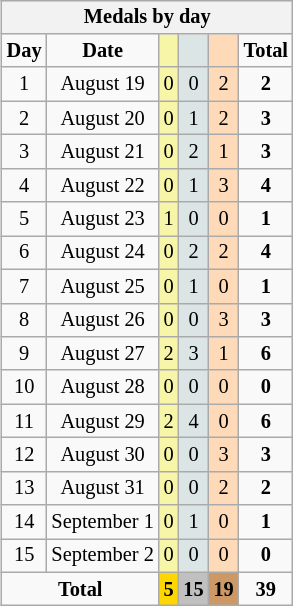<table class=wikitable style="font-size:85%; float:right;text-align:center">
<tr>
<th colspan=7>Medals by day</th>
</tr>
<tr>
<td><strong>Day</strong></td>
<td><strong>Date</strong></td>
<td bgcolor=F7F6A8></td>
<td bgcolor=DCE5E5></td>
<td bgcolor=FFDAB9></td>
<td><strong>Total</strong></td>
</tr>
<tr>
<td>1</td>
<td>August 19</td>
<td bgcolor=F7F6A8>0</td>
<td bgcolor=DCE5E5>0</td>
<td bgcolor=FFDAB9>2</td>
<td><strong>2</strong></td>
</tr>
<tr>
<td>2</td>
<td>August 20</td>
<td bgcolor=F7F6A8>0</td>
<td bgcolor=DCE5E5>1</td>
<td bgcolor=FFDAB9>2</td>
<td><strong>3</strong></td>
</tr>
<tr>
<td>3</td>
<td>August 21</td>
<td bgcolor=F7F6A8>0</td>
<td bgcolor=DCE5E5>2</td>
<td bgcolor=FFDAB9>1</td>
<td><strong>3</strong></td>
</tr>
<tr>
<td>4</td>
<td>August 22</td>
<td bgcolor=F7F6A8>0</td>
<td bgcolor=DCE5E5>1</td>
<td bgcolor=FFDAB9>3</td>
<td><strong>4</strong></td>
</tr>
<tr>
<td>5</td>
<td>August 23</td>
<td bgcolor=F7F6A8>1</td>
<td bgcolor=DCE5E5>0</td>
<td bgcolor=FFDAB9>0</td>
<td><strong>1</strong></td>
</tr>
<tr>
<td>6</td>
<td>August 24</td>
<td bgcolor=F7F6A8>0</td>
<td bgcolor=DCE5E5>2</td>
<td bgcolor=FFDAB9>2</td>
<td><strong>4</strong></td>
</tr>
<tr>
<td>7</td>
<td>August 25</td>
<td bgcolor=F7F6A8>0</td>
<td bgcolor=DCE5E5>1</td>
<td bgcolor=FFDAB9>0</td>
<td><strong>1</strong></td>
</tr>
<tr>
<td>8</td>
<td>August 26</td>
<td bgcolor=F7F6A8>0</td>
<td bgcolor=DCE5E5>0</td>
<td bgcolor=FFDAB9>3</td>
<td><strong>3</strong></td>
</tr>
<tr>
<td>9</td>
<td>August 27</td>
<td bgcolor=F7F6A8>2</td>
<td bgcolor=DCE5E5>3</td>
<td bgcolor=FFDAB9>1</td>
<td><strong>6</strong></td>
</tr>
<tr>
<td>10</td>
<td>August 28</td>
<td bgcolor=F7F6A8>0</td>
<td bgcolor=DCE5E5>0</td>
<td bgcolor=FFDAB9>0</td>
<td><strong>0</strong></td>
</tr>
<tr>
<td>11</td>
<td>August 29</td>
<td bgcolor=F7F6A8>2</td>
<td bgcolor=DCE5E5>4</td>
<td bgcolor=FFDAB9>0</td>
<td><strong>6</strong></td>
</tr>
<tr>
<td>12</td>
<td>August 30</td>
<td bgcolor=F7F6A8>0</td>
<td bgcolor=DCE5E5>0</td>
<td bgcolor=FFDAB9>3</td>
<td><strong>3</strong></td>
</tr>
<tr>
<td>13</td>
<td>August 31</td>
<td bgcolor=F7F6A8>0</td>
<td bgcolor=DCE5E5>0</td>
<td bgcolor=FFDAB9>2</td>
<td><strong>2</strong></td>
</tr>
<tr>
<td>14</td>
<td>September 1</td>
<td bgcolor=F7F6A8>0</td>
<td bgcolor=DCE5E5>1</td>
<td bgcolor=FFDAB9>0</td>
<td><strong>1</strong></td>
</tr>
<tr>
<td>15</td>
<td>September 2</td>
<td bgcolor=F7F6A8>0</td>
<td bgcolor=DCE5E5>0</td>
<td bgcolor=FFDAB9>0</td>
<td><strong>0</strong></td>
</tr>
<tr>
<td colspan=2><strong>Total</strong></td>
<td style="background:gold;"><strong>5</strong></td>
<td style="background:silver;"><strong>15</strong></td>
<td style="background:#c96;"><strong>19</strong></td>
<td><strong>39</strong></td>
</tr>
</table>
